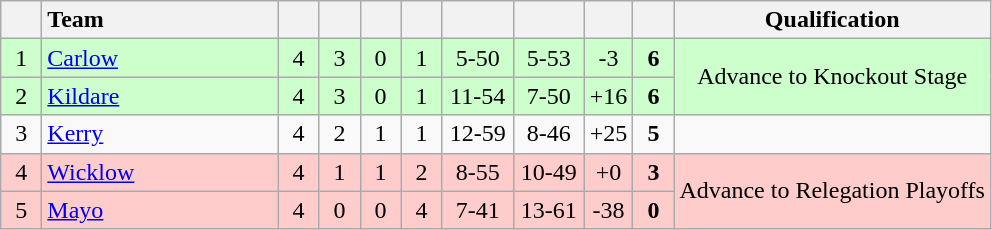<table class="wikitable" style="text-align:center">
<tr>
<th width="20"></th>
<th width="150" style="text-align:left;">Team</th>
<th width="20"></th>
<th width="20"></th>
<th width="20"></th>
<th width="20"></th>
<th width="40"></th>
<th width="40"></th>
<th width="20"></th>
<th width="20"></th>
<th>Qualification</th>
</tr>
<tr style="background:#ccffcc">
<td>1</td>
<td style="text-align:left"> <a href='#'>Carlow</a></td>
<td>4</td>
<td>3</td>
<td>0</td>
<td>1</td>
<td>5-50</td>
<td>5-53</td>
<td>-3</td>
<td><strong>6</strong></td>
<td rowspan="2">Advance to Knockout Stage</td>
</tr>
<tr style="background:#ccffcc">
<td>2</td>
<td style="text-align:left"> <a href='#'>Kildare</a></td>
<td>4</td>
<td>3</td>
<td>0</td>
<td>1</td>
<td>11-54</td>
<td>7-50</td>
<td>+16</td>
<td><strong>6</strong></td>
</tr>
<tr>
<td>3</td>
<td style="text-align:left"> <a href='#'>Kerry</a></td>
<td>4</td>
<td>2</td>
<td>1</td>
<td>1</td>
<td>12-59</td>
<td>8-46</td>
<td>+25</td>
<td><strong>5</strong></td>
<td></td>
</tr>
<tr style="background:#ffcccc">
<td>4</td>
<td style="text-align:left"> <a href='#'>Wicklow</a></td>
<td>4</td>
<td>1</td>
<td>1</td>
<td>2</td>
<td>8-55</td>
<td>10-49</td>
<td>+0</td>
<td><strong>3</strong></td>
<td rowspan="2">Advance to Relegation Playoffs</td>
</tr>
<tr style="background:#ffcccc">
<td>5</td>
<td style="text-align:left"> <a href='#'>Mayo</a></td>
<td>4</td>
<td>0</td>
<td>0</td>
<td>4</td>
<td>7-41</td>
<td>13-61</td>
<td>-38</td>
<td><strong>0</strong></td>
</tr>
</table>
